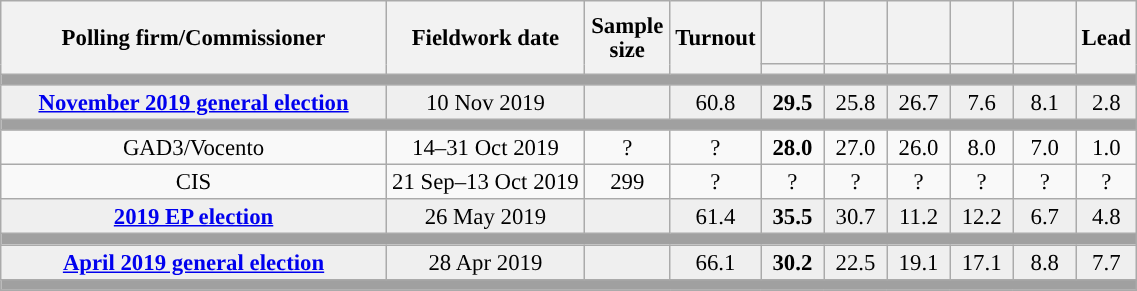<table class="wikitable collapsible collapsed" style="text-align:center; font-size:95%; line-height:16px;">
<tr style="height:42px;">
<th style="width:250px;" rowspan="2">Polling firm/Commissioner</th>
<th style="width:125px;" rowspan="2">Fieldwork date</th>
<th style="width:50px;" rowspan="2">Sample size</th>
<th style="width:45px;" rowspan="2">Turnout</th>
<th style="width:35px;"></th>
<th style="width:35px;"></th>
<th style="width:35px;"></th>
<th style="width:35px;"></th>
<th style="width:35px;"></th>
<th style="width:30px;" rowspan="2">Lead</th>
</tr>
<tr>
<th style="color:inherit;background:"></th>
<th style="color:inherit;background:"></th>
<th style="color:inherit;background:"></th>
<th style="color:inherit;background:"></th>
<th style="color:inherit;background:"></th>
</tr>
<tr>
<td colspan="10" style="background:#A0A0A0"></td>
</tr>
<tr style="background:#EFEFEF;">
<td><strong><a href='#'>November 2019 general election</a></strong></td>
<td>10 Nov 2019</td>
<td></td>
<td>60.8</td>
<td><strong>29.5</strong><br></td>
<td>25.8<br></td>
<td>26.7<br></td>
<td>7.6<br></td>
<td>8.1<br></td>
<td style="background:">2.8</td>
</tr>
<tr>
<td colspan="10" style="background:#A0A0A0"></td>
</tr>
<tr>
<td>GAD3/Vocento</td>
<td>14–31 Oct 2019</td>
<td>?</td>
<td>?</td>
<td><strong>28.0</strong><br></td>
<td>27.0<br></td>
<td>26.0<br></td>
<td>8.0<br></td>
<td>7.0<br></td>
<td style="background:">1.0</td>
</tr>
<tr>
<td>CIS</td>
<td>21 Sep–13 Oct 2019</td>
<td>299</td>
<td>?</td>
<td>?<br></td>
<td>?<br></td>
<td>?<br></td>
<td>?<br></td>
<td>?<br></td>
<td style="background:">?</td>
</tr>
<tr style="background:#EFEFEF;">
<td><strong><a href='#'>2019 EP election</a></strong></td>
<td>26 May 2019</td>
<td></td>
<td>61.4</td>
<td><strong>35.5</strong><br></td>
<td>30.7<br></td>
<td>11.2<br></td>
<td>12.2<br></td>
<td>6.7<br></td>
<td style="background:">4.8</td>
</tr>
<tr>
<td colspan="10" style="background:#A0A0A0"></td>
</tr>
<tr style="background:#EFEFEF;">
<td><strong><a href='#'>April 2019 general election</a></strong></td>
<td>28 Apr 2019</td>
<td></td>
<td>66.1</td>
<td><strong>30.2</strong><br></td>
<td>22.5<br></td>
<td>19.1<br></td>
<td>17.1<br></td>
<td>8.8<br></td>
<td style="background:">7.7</td>
</tr>
<tr>
<td colspan="10" style="background:#A0A0A0"></td>
</tr>
<tr>
</tr>
</table>
